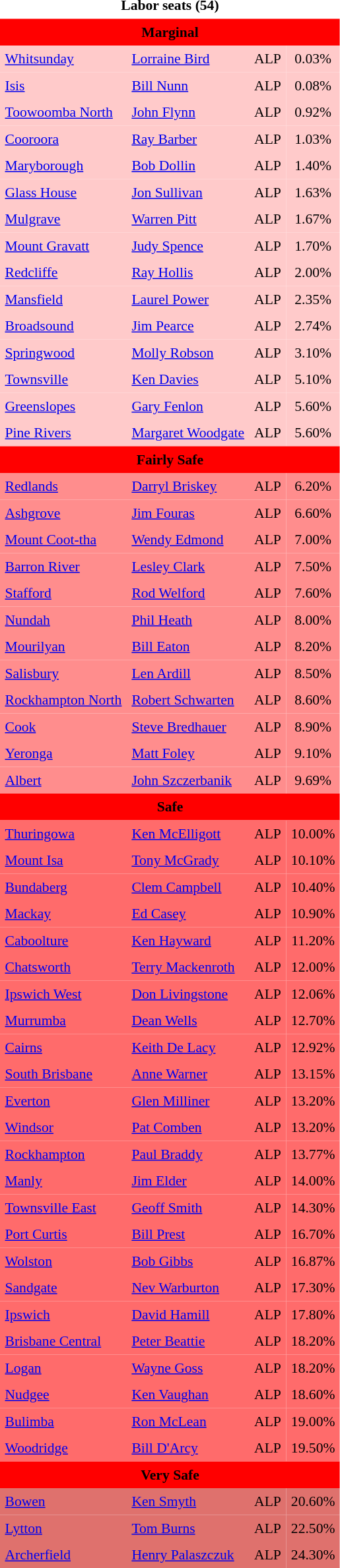<table class="toccolours" cellpadding="5" cellspacing="0" style="float:left; margin-right:.5em; margin-top:.4em; font-size:90%;">
<tr>
<td COLSPAN=4 align="center"><strong>Labor seats (54)</strong></td>
</tr>
<tr>
<td COLSPAN=4 align="center" bgcolor="red"><span><strong>Marginal</strong></span></td>
</tr>
<tr>
<td align="left" bgcolor="FFCACA"><a href='#'>Whitsunday</a></td>
<td align="left" bgcolor="FFCACA"><a href='#'>Lorraine Bird</a></td>
<td align="left" bgcolor="FFCACA">ALP</td>
<td align="center" bgcolor="FFCACA">0.03%</td>
</tr>
<tr>
<td align="left" bgcolor="FFCACA"><a href='#'>Isis</a></td>
<td align="left" bgcolor="FFCACA"><a href='#'>Bill Nunn</a></td>
<td align="left" bgcolor="FFCACA">ALP</td>
<td align="center" bgcolor="FFCACA">0.08%</td>
</tr>
<tr>
<td align="left" bgcolor="FFCACA"><a href='#'>Toowoomba North</a></td>
<td align="left" bgcolor="FFCACA"><a href='#'>John Flynn</a></td>
<td align="left" bgcolor="FFCACA">ALP</td>
<td align="center" bgcolor="FFCACA">0.92%</td>
</tr>
<tr>
<td align="left" bgcolor="FFCACA"><a href='#'>Cooroora</a></td>
<td align="left" bgcolor="FFCACA"><a href='#'>Ray Barber</a></td>
<td align="left" bgcolor="FFCACA">ALP</td>
<td align="center" bgcolor="FFCACA">1.03%</td>
</tr>
<tr>
<td align="left" bgcolor="FFCACA"><a href='#'>Maryborough</a></td>
<td align="left" bgcolor="FFCACA"><a href='#'>Bob Dollin</a></td>
<td align="left" bgcolor="FFCACA">ALP</td>
<td align="center" bgcolor="FFCACA">1.40%</td>
</tr>
<tr>
<td align="left" bgcolor="FFCACA"><a href='#'>Glass House</a></td>
<td align="left" bgcolor="FFCACA"><a href='#'>Jon Sullivan</a></td>
<td align="left" bgcolor="FFCACA">ALP</td>
<td align="center" bgcolor="FFCACA">1.63%</td>
</tr>
<tr>
<td align="left" bgcolor="FFCACA"><a href='#'>Mulgrave</a></td>
<td align="left" bgcolor="FFCACA"><a href='#'>Warren Pitt</a></td>
<td align="left" bgcolor="FFCACA">ALP</td>
<td align="center" bgcolor="FFCACA">1.67%</td>
</tr>
<tr>
<td align="left" bgcolor="FFCACA"><a href='#'>Mount Gravatt</a></td>
<td align="left" bgcolor="FFCACA"><a href='#'>Judy Spence</a></td>
<td align="left" bgcolor="FFCACA">ALP</td>
<td align="center" bgcolor="FFCACA">1.70%</td>
</tr>
<tr>
<td align="left" bgcolor="FFCACA"><a href='#'>Redcliffe</a></td>
<td align="left" bgcolor="FFCACA"><a href='#'>Ray Hollis</a></td>
<td align="left" bgcolor="FFCACA">ALP</td>
<td align="center" bgcolor="FFCACA">2.00%</td>
</tr>
<tr>
<td align="left" bgcolor="FFCACA"><a href='#'>Mansfield</a></td>
<td align="left" bgcolor="FFCACA"><a href='#'>Laurel Power</a></td>
<td align="left" bgcolor="FFCACA">ALP</td>
<td align="center" bgcolor="FFCACA">2.35%</td>
</tr>
<tr>
<td align="left" bgcolor="FFCACA"><a href='#'>Broadsound</a></td>
<td align="left" bgcolor="FFCACA"><a href='#'>Jim Pearce</a></td>
<td align="left" bgcolor="FFCACA">ALP</td>
<td align="center" bgcolor="FFCACA">2.74%</td>
</tr>
<tr>
<td align="left" bgcolor="FFCACA"><a href='#'>Springwood</a></td>
<td align="left" bgcolor="FFCACA"><a href='#'>Molly Robson</a></td>
<td align="left" bgcolor="FFCACA">ALP</td>
<td align="center" bgcolor="FFCACA">3.10%</td>
</tr>
<tr>
<td align="left" bgcolor="FFCACA"><a href='#'>Townsville</a></td>
<td align="left" bgcolor="FFCACA"><a href='#'>Ken Davies</a></td>
<td align="left" bgcolor="FFCACA">ALP</td>
<td align="center" bgcolor="FFCACA">5.10%</td>
</tr>
<tr>
<td align="left" bgcolor="FFCACA"><a href='#'>Greenslopes</a></td>
<td align="left" bgcolor="FFCACA"><a href='#'>Gary Fenlon</a></td>
<td align="left" bgcolor="FFCACA">ALP</td>
<td align="center" bgcolor="FFCACA">5.60%</td>
</tr>
<tr>
<td align="left" bgcolor="FFCACA"><a href='#'>Pine Rivers</a></td>
<td align="left" bgcolor="FFCACA"><a href='#'>Margaret Woodgate</a></td>
<td align="left" bgcolor="FFCACA">ALP</td>
<td align="center" bgcolor="FFCACA">5.60%</td>
</tr>
<tr>
<td COLSPAN=4 align="center" bgcolor="red"><span><strong>Fairly Safe</strong></span></td>
</tr>
<tr>
<td align="left" bgcolor="FF8D8D"><a href='#'>Redlands</a></td>
<td align="left" bgcolor="FF8D8D"><a href='#'>Darryl Briskey</a></td>
<td align="left" bgcolor="FF8D8D">ALP</td>
<td align="center" bgcolor="FF8D8D">6.20%</td>
</tr>
<tr>
<td align="left" bgcolor="FF8D8D"><a href='#'>Ashgrove</a></td>
<td align="left" bgcolor="FF8D8D"><a href='#'>Jim Fouras</a></td>
<td align="left" bgcolor="FF8D8D">ALP</td>
<td align="center" bgcolor="FF8D8D">6.60%</td>
</tr>
<tr>
<td align="left" bgcolor="FF8D8D"><a href='#'>Mount Coot-tha</a></td>
<td align="left" bgcolor="FF8D8D"><a href='#'>Wendy Edmond</a></td>
<td align="left" bgcolor="FF8D8D">ALP</td>
<td align="center" bgcolor="FF8D8D">7.00%</td>
</tr>
<tr>
<td align="left" bgcolor="FF8D8D"><a href='#'>Barron River</a></td>
<td align="left" bgcolor="FF8D8D"><a href='#'>Lesley Clark</a></td>
<td align="left" bgcolor="FF8D8D">ALP</td>
<td align="center" bgcolor="FF8D8D">7.50%</td>
</tr>
<tr>
<td align="left" bgcolor="FF8D8D"><a href='#'>Stafford</a></td>
<td align="left" bgcolor="FF8D8D"><a href='#'>Rod Welford</a></td>
<td align="left" bgcolor="FF8D8D">ALP</td>
<td align="center" bgcolor="FF8D8D">7.60%</td>
</tr>
<tr>
<td align="left" bgcolor="FF8D8D"><a href='#'>Nundah</a></td>
<td align="left" bgcolor="FF8D8D"><a href='#'>Phil Heath</a></td>
<td align="left" bgcolor="FF8D8D">ALP</td>
<td align="center" bgcolor="FF8D8D">8.00%</td>
</tr>
<tr>
<td align="left" bgcolor="FF8D8D"><a href='#'>Mourilyan</a></td>
<td align="left" bgcolor="FF8D8D"><a href='#'>Bill Eaton</a></td>
<td align="left" bgcolor="FF8D8D">ALP</td>
<td align="center" bgcolor="FF8D8D">8.20%</td>
</tr>
<tr>
<td align="left" bgcolor="FF8D8D"><a href='#'>Salisbury</a></td>
<td align="left" bgcolor="FF8D8D"><a href='#'>Len Ardill</a></td>
<td align="left" bgcolor="FF8D8D">ALP</td>
<td align="center" bgcolor="FF8D8D">8.50%</td>
</tr>
<tr>
<td align="left" bgcolor="FF8D8D"><a href='#'>Rockhampton North</a></td>
<td align="left" bgcolor="FF8D8D"><a href='#'>Robert Schwarten</a></td>
<td align="left" bgcolor="FF8D8D">ALP</td>
<td align="center" bgcolor="FF8D8D">8.60%</td>
</tr>
<tr>
<td align="left" bgcolor="FF8D8D"><a href='#'>Cook</a></td>
<td align="left" bgcolor="FF8D8D"><a href='#'>Steve Bredhauer</a></td>
<td align="left" bgcolor="FF8D8D">ALP</td>
<td align="center" bgcolor="FF8D8D">8.90%</td>
</tr>
<tr>
<td align="left" bgcolor="FF8D8D"><a href='#'>Yeronga</a></td>
<td align="left" bgcolor="FF8D8D"><a href='#'>Matt Foley</a></td>
<td align="left" bgcolor="FF8D8D">ALP</td>
<td align="center" bgcolor="FF8D8D">9.10%</td>
</tr>
<tr>
<td align="left" bgcolor="FF8D8D"><a href='#'>Albert</a></td>
<td align="left" bgcolor="FF8D8D"><a href='#'>John Szczerbanik</a></td>
<td align="left" bgcolor="FF8D8D">ALP</td>
<td align="center" bgcolor="FF8D8D">9.69%</td>
</tr>
<tr>
<td COLSPAN=4 align="center" bgcolor="red"><span><strong>Safe</strong></span></td>
</tr>
<tr>
<td align="left" bgcolor="FF6B6B"><a href='#'>Thuringowa</a></td>
<td align="left" bgcolor="FF6B6B"><a href='#'>Ken McElligott</a></td>
<td align="left" bgcolor="FF6B6B">ALP</td>
<td align="center" bgcolor="FF6B6B">10.00%</td>
</tr>
<tr>
<td align="left" bgcolor="FF6B6B"><a href='#'>Mount Isa</a></td>
<td align="left" bgcolor="FF6B6B"><a href='#'>Tony McGrady</a></td>
<td align="left" bgcolor="FF6B6B">ALP</td>
<td align="center" bgcolor="FF6B6B">10.10%</td>
</tr>
<tr>
<td align="left" bgcolor="FF6B6B"><a href='#'>Bundaberg</a></td>
<td align="left" bgcolor="FF6B6B"><a href='#'>Clem Campbell</a></td>
<td align="left" bgcolor="FF6B6B">ALP</td>
<td align="center" bgcolor="FF6B6B">10.40%</td>
</tr>
<tr>
<td align="left" bgcolor="FF6B6B"><a href='#'>Mackay</a></td>
<td align="left" bgcolor="FF6B6B"><a href='#'>Ed Casey</a></td>
<td align="left" bgcolor="FF6B6B">ALP</td>
<td align="center" bgcolor="FF6B6B">10.90%</td>
</tr>
<tr>
<td align="left" bgcolor="FF6B6B"><a href='#'>Caboolture</a></td>
<td align="left" bgcolor="FF6B6B"><a href='#'>Ken Hayward</a></td>
<td align="left" bgcolor="FF6B6B">ALP</td>
<td align="center" bgcolor="FF6B6B">11.20%</td>
</tr>
<tr>
<td align="left" bgcolor="FF6B6B"><a href='#'>Chatsworth</a></td>
<td align="left" bgcolor="FF6B6B"><a href='#'>Terry Mackenroth</a></td>
<td align="left" bgcolor="FF6B6B">ALP</td>
<td align="center" bgcolor="FF6B6B">12.00%</td>
</tr>
<tr>
<td align="left" bgcolor="FF6B6B"><a href='#'>Ipswich West</a></td>
<td align="left" bgcolor="FF6B6B"><a href='#'>Don Livingstone</a></td>
<td align="left" bgcolor="FF6B6B">ALP</td>
<td align="center" bgcolor="FF6B6B">12.06%</td>
</tr>
<tr>
<td align="left" bgcolor="FF6B6B"><a href='#'>Murrumba</a></td>
<td align="left" bgcolor="FF6B6B"><a href='#'>Dean Wells</a></td>
<td align="left" bgcolor="FF6B6B">ALP</td>
<td align="center" bgcolor="FF6B6B">12.70%</td>
</tr>
<tr>
<td align="left" bgcolor="FF6B6B"><a href='#'>Cairns</a></td>
<td align="left" bgcolor="FF6B6B"><a href='#'>Keith De Lacy</a></td>
<td align="left" bgcolor="FF6B6B">ALP</td>
<td align="center" bgcolor="FF6B6B">12.92%</td>
</tr>
<tr>
<td align="left" bgcolor="FF6B6B"><a href='#'>South Brisbane</a></td>
<td align="left" bgcolor="FF6B6B"><a href='#'>Anne Warner</a></td>
<td align="left" bgcolor="FF6B6B">ALP</td>
<td align="center" bgcolor="FF6B6B">13.15%</td>
</tr>
<tr>
<td align="left" bgcolor="FF6B6B"><a href='#'>Everton</a></td>
<td align="left" bgcolor="FF6B6B"><a href='#'>Glen Milliner</a></td>
<td align="left" bgcolor="FF6B6B">ALP</td>
<td align="center" bgcolor="FF6B6B">13.20%</td>
</tr>
<tr>
<td align="left" bgcolor="FF6B6B"><a href='#'>Windsor</a></td>
<td align="left" bgcolor="FF6B6B"><a href='#'>Pat Comben</a></td>
<td align="left" bgcolor="FF6B6B">ALP</td>
<td align="center" bgcolor="FF6B6B">13.20%</td>
</tr>
<tr>
<td align="left" bgcolor="FF6B6B"><a href='#'>Rockhampton</a></td>
<td align="left" bgcolor="FF6B6B"><a href='#'>Paul Braddy</a></td>
<td align="left" bgcolor="FF6B6B">ALP</td>
<td align="center" bgcolor="FF6B6B">13.77%</td>
</tr>
<tr>
<td align="left" bgcolor="FF6B6B"><a href='#'>Manly</a></td>
<td align="left" bgcolor="FF6B6B"><a href='#'>Jim Elder</a></td>
<td align="left" bgcolor="FF6B6B">ALP</td>
<td align="center" bgcolor="FF6B6B">14.00%</td>
</tr>
<tr>
<td align="left" bgcolor="FF6B6B"><a href='#'>Townsville East</a></td>
<td align="left" bgcolor="FF6B6B"><a href='#'>Geoff Smith</a></td>
<td align="left" bgcolor="FF6B6B">ALP</td>
<td align="center" bgcolor="FF6B6B">14.30%</td>
</tr>
<tr>
<td align="left" bgcolor="FF6B6B"><a href='#'>Port Curtis</a></td>
<td align="left" bgcolor="FF6B6B"><a href='#'>Bill Prest</a></td>
<td align="left" bgcolor="FF6B6B">ALP</td>
<td align="center" bgcolor="FF6B6B">16.70%</td>
</tr>
<tr>
<td align="left" bgcolor="FF6B6B"><a href='#'>Wolston</a></td>
<td align="left" bgcolor="FF6B6B"><a href='#'>Bob Gibbs</a></td>
<td align="left" bgcolor="FF6B6B">ALP</td>
<td align="center" bgcolor="FF6B6B">16.87%</td>
</tr>
<tr>
<td align="left" bgcolor="FF6B6B"><a href='#'>Sandgate</a></td>
<td align="left" bgcolor="FF6B6B"><a href='#'>Nev Warburton</a></td>
<td align="left" bgcolor="FF6B6B">ALP</td>
<td align="center" bgcolor="FF6B6B">17.30%</td>
</tr>
<tr>
<td align="left" bgcolor="FF6B6B"><a href='#'>Ipswich</a></td>
<td align="left" bgcolor="FF6B6B"><a href='#'>David Hamill</a></td>
<td align="left" bgcolor="FF6B6B">ALP</td>
<td align="center" bgcolor="FF6B6B">17.80%</td>
</tr>
<tr>
<td align="left" bgcolor="FF6B6B"><a href='#'>Brisbane Central</a></td>
<td align="left" bgcolor="FF6B6B"><a href='#'>Peter Beattie</a></td>
<td align="left" bgcolor="FF6B6B">ALP</td>
<td align="center" bgcolor="FF6B6B">18.20%</td>
</tr>
<tr>
<td align="left" bgcolor="FF6B6B"><a href='#'>Logan</a></td>
<td align="left" bgcolor="FF6B6B"><a href='#'>Wayne Goss</a></td>
<td align="left" bgcolor="FF6B6B">ALP</td>
<td align="center" bgcolor="FF6B6B">18.20%</td>
</tr>
<tr>
<td align="left" bgcolor="FF6B6B"><a href='#'>Nudgee</a></td>
<td align="left" bgcolor="FF6B6B"><a href='#'>Ken Vaughan</a></td>
<td align="left" bgcolor="FF6B6B">ALP</td>
<td align="center" bgcolor="FF6B6B">18.60%</td>
</tr>
<tr>
<td align="left" bgcolor="FF6B6B"><a href='#'>Bulimba</a></td>
<td align="left" bgcolor="FF6B6B"><a href='#'>Ron McLean</a></td>
<td align="left" bgcolor="FF6B6B">ALP</td>
<td align="center" bgcolor="FF6B6B">19.00%</td>
</tr>
<tr>
<td align="left" bgcolor="FF6B6B"><a href='#'>Woodridge</a></td>
<td align="left" bgcolor="FF6B6B"><a href='#'>Bill D'Arcy</a></td>
<td align="left" bgcolor="FF6B6B">ALP</td>
<td align="center" bgcolor="FF6B6B">19.50%</td>
</tr>
<tr>
<td COLSPAN=4 align="center" bgcolor="red"><span><strong>Very Safe</strong></span></td>
</tr>
<tr>
<td align="left" bgcolor="DF716D"><a href='#'>Bowen</a></td>
<td align="left" bgcolor="DF716D"><a href='#'>Ken Smyth</a></td>
<td align="left" bgcolor="DF716D">ALP</td>
<td align="center" bgcolor="DF716D">20.60%</td>
</tr>
<tr>
<td align="left" bgcolor="DF716D"><a href='#'>Lytton</a></td>
<td align="left" bgcolor="DF716D"><a href='#'>Tom Burns</a></td>
<td align="left" bgcolor="DF716D">ALP</td>
<td align="center" bgcolor="DF716D">22.50%</td>
</tr>
<tr>
<td align="left" bgcolor="DF716D"><a href='#'>Archerfield</a></td>
<td align="left" bgcolor="DF716D"><a href='#'>Henry Palaszczuk</a></td>
<td align="left" bgcolor="DF716D">ALP</td>
<td align="center" bgcolor="DF716D">24.30%</td>
</tr>
<tr>
</tr>
</table>
